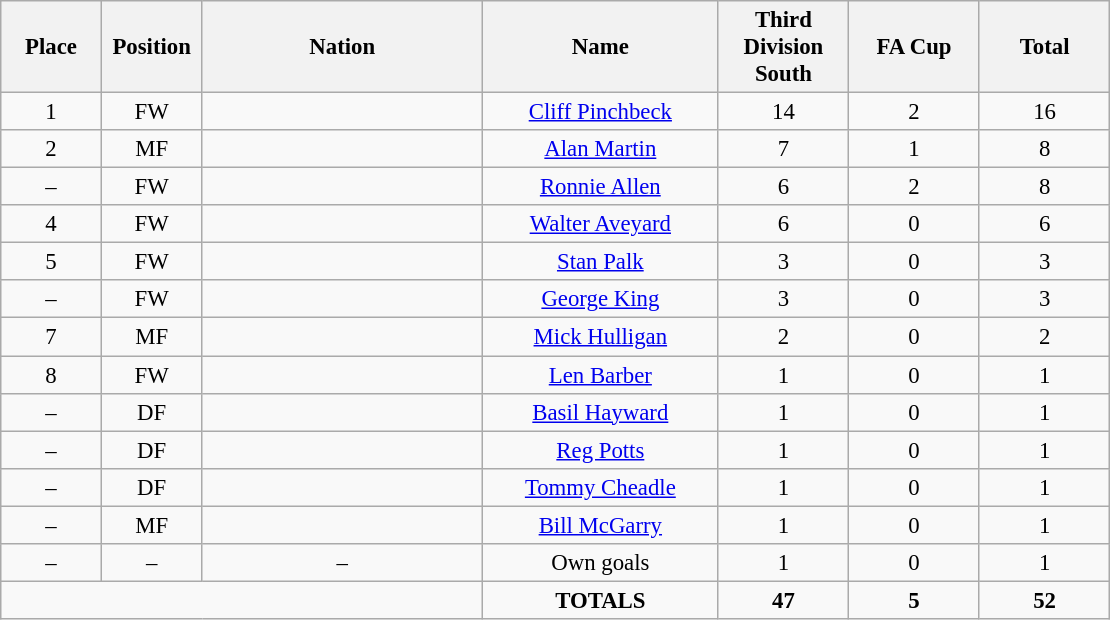<table class="wikitable" style="font-size: 95%; text-align: center;">
<tr>
<th width=60>Place</th>
<th width=60>Position</th>
<th width=180>Nation</th>
<th width=150>Name</th>
<th width=80>Third Division South</th>
<th width=80>FA Cup</th>
<th width=80>Total</th>
</tr>
<tr>
<td>1</td>
<td>FW</td>
<td></td>
<td><a href='#'>Cliff Pinchbeck</a></td>
<td>14</td>
<td>2</td>
<td>16</td>
</tr>
<tr>
<td>2</td>
<td>MF</td>
<td></td>
<td><a href='#'>Alan Martin</a></td>
<td>7</td>
<td>1</td>
<td>8</td>
</tr>
<tr>
<td>–</td>
<td>FW</td>
<td></td>
<td><a href='#'>Ronnie Allen</a></td>
<td>6</td>
<td>2</td>
<td>8</td>
</tr>
<tr>
<td>4</td>
<td>FW</td>
<td></td>
<td><a href='#'>Walter Aveyard</a></td>
<td>6</td>
<td>0</td>
<td>6</td>
</tr>
<tr>
<td>5</td>
<td>FW</td>
<td></td>
<td><a href='#'>Stan Palk</a></td>
<td>3</td>
<td>0</td>
<td>3</td>
</tr>
<tr>
<td>–</td>
<td>FW</td>
<td></td>
<td><a href='#'>George King</a></td>
<td>3</td>
<td>0</td>
<td>3</td>
</tr>
<tr>
<td>7</td>
<td>MF</td>
<td></td>
<td><a href='#'>Mick Hulligan</a></td>
<td>2</td>
<td>0</td>
<td>2</td>
</tr>
<tr>
<td>8</td>
<td>FW</td>
<td></td>
<td><a href='#'>Len Barber</a></td>
<td>1</td>
<td>0</td>
<td>1</td>
</tr>
<tr>
<td>–</td>
<td>DF</td>
<td></td>
<td><a href='#'>Basil Hayward</a></td>
<td>1</td>
<td>0</td>
<td>1</td>
</tr>
<tr>
<td>–</td>
<td>DF</td>
<td></td>
<td><a href='#'>Reg Potts</a></td>
<td>1</td>
<td>0</td>
<td>1</td>
</tr>
<tr>
<td>–</td>
<td>DF</td>
<td></td>
<td><a href='#'>Tommy Cheadle</a></td>
<td>1</td>
<td>0</td>
<td>1</td>
</tr>
<tr>
<td>–</td>
<td>MF</td>
<td></td>
<td><a href='#'>Bill McGarry</a></td>
<td>1</td>
<td>0</td>
<td>1</td>
</tr>
<tr>
<td>–</td>
<td>–</td>
<td>–</td>
<td>Own goals</td>
<td>1</td>
<td>0</td>
<td>1</td>
</tr>
<tr>
<td colspan="3"></td>
<td><strong>TOTALS</strong></td>
<td><strong>47</strong></td>
<td><strong>5</strong></td>
<td><strong>52</strong></td>
</tr>
</table>
